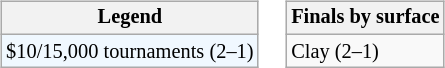<table>
<tr valign=top>
<td><br><table class="wikitable" style="font-size:85%;">
<tr>
<th>Legend</th>
</tr>
<tr style="background:#f0f8ff;">
<td>$10/15,000 tournaments (2–1)</td>
</tr>
</table>
</td>
<td><br><table class="wikitable" style="font-size:85%;">
<tr>
<th>Finals by surface</th>
</tr>
<tr>
<td>Clay (2–1)</td>
</tr>
</table>
</td>
</tr>
</table>
